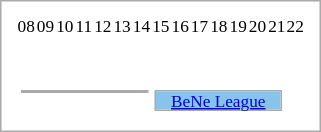<table Cellpadding="0" CellSpacing="0" border=0 style="font-size:90%;border:1px solid #AAAAAA;padding:10px">
<tr valign="bottom">
<td></td>
<td></td>
<td></td>
<td></td>
<td></td>
<td></td>
<td></td>
<td></td>
<td></td>
<td></td>
<td></td>
<td></td>
<td></td>
<td></td>
<td></td>
</tr>
<tr align=center style="font-size:80%;">
<td>08</td>
<td>09</td>
<td>10</td>
<td>11</td>
<td>12</td>
<td>13</td>
<td>14</td>
<td>15</td>
<td>16</td>
<td>17</td>
<td>18</td>
<td>19</td>
<td>20</td>
<td>21</td>
<td>22</td>
</tr>
<tr>
<td colspan="14"><br><table align="center">
<tr>
<td valign="top"><br><table Cellpadding="0" CellSpacing="0" style="font-size:80%;border:1px solid #AAAAAA;text-align:center;" width="85">
<tr bgcolor="#C0FFC0">
<td></td>
</tr>
</table>
</td>
<td valign="top"><br><table Cellpadding="0" CellSpacing="0" style="font-size:80%;border:1px solid #AAAAAA;text-align:center;" width="85">
<tr bgcolor="#88C3EB">
<td><a href='#'>BeNe League</a></td>
</tr>
</table>
</td>
</tr>
</table>
</td>
</tr>
</table>
